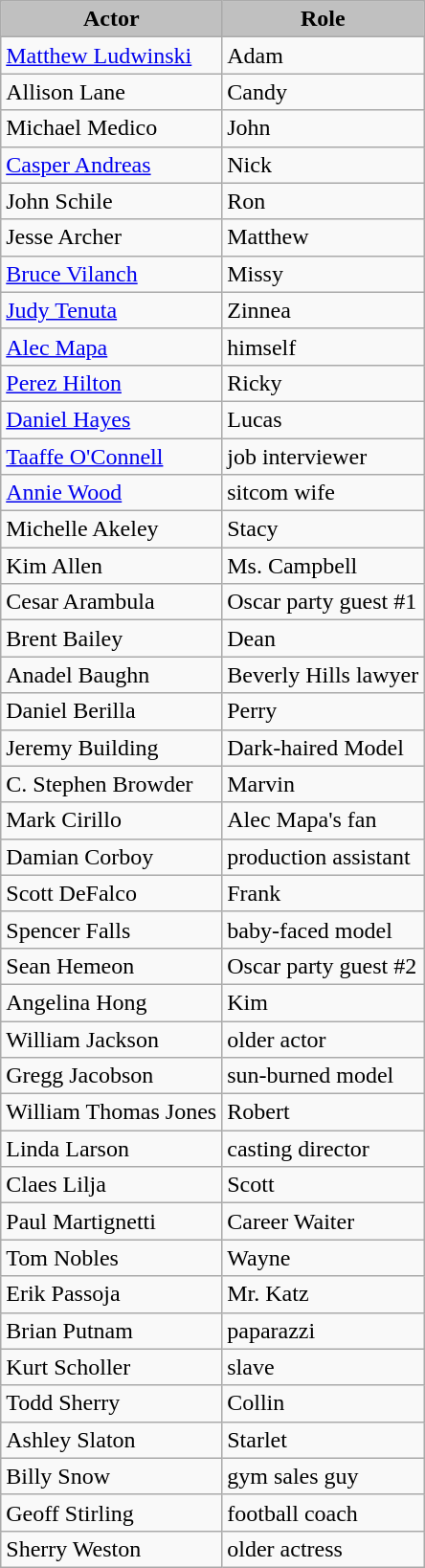<table class=wikitable>
<tr>
<th style="background:silver;">Actor</th>
<th style="background:silver;">Role</th>
</tr>
<tr>
<td><a href='#'>Matthew Ludwinski</a></td>
<td>Adam</td>
</tr>
<tr>
<td>Allison Lane</td>
<td>Candy</td>
</tr>
<tr>
<td>Michael Medico</td>
<td>John</td>
</tr>
<tr>
<td><a href='#'>Casper Andreas</a></td>
<td>Nick</td>
</tr>
<tr>
<td>John Schile</td>
<td>Ron</td>
</tr>
<tr>
<td>Jesse Archer</td>
<td>Matthew</td>
</tr>
<tr>
<td><a href='#'>Bruce Vilanch</a></td>
<td>Missy</td>
</tr>
<tr>
<td><a href='#'>Judy Tenuta</a></td>
<td>Zinnea</td>
</tr>
<tr>
<td><a href='#'>Alec Mapa</a></td>
<td>himself</td>
</tr>
<tr>
<td><a href='#'>Perez Hilton</a></td>
<td>Ricky</td>
</tr>
<tr>
<td><a href='#'>Daniel Hayes</a></td>
<td>Lucas</td>
</tr>
<tr>
<td><a href='#'>Taaffe O'Connell</a></td>
<td>job interviewer</td>
</tr>
<tr>
<td><a href='#'>Annie Wood</a></td>
<td>sitcom wife</td>
</tr>
<tr>
<td>Michelle Akeley</td>
<td>Stacy</td>
</tr>
<tr>
<td>Kim Allen</td>
<td>Ms. Campbell</td>
</tr>
<tr>
<td>Cesar Arambula</td>
<td>Oscar party guest #1</td>
</tr>
<tr>
<td>Brent Bailey</td>
<td>Dean</td>
</tr>
<tr>
<td>Anadel Baughn</td>
<td>Beverly Hills lawyer</td>
</tr>
<tr>
<td>Daniel Berilla</td>
<td>Perry</td>
</tr>
<tr>
<td>Jeremy Building</td>
<td>Dark-haired Model</td>
</tr>
<tr>
<td>C. Stephen Browder</td>
<td>Marvin</td>
</tr>
<tr>
<td>Mark Cirillo</td>
<td>Alec Mapa's fan</td>
</tr>
<tr>
<td>Damian Corboy</td>
<td>production assistant</td>
</tr>
<tr>
<td>Scott DeFalco</td>
<td>Frank</td>
</tr>
<tr>
<td>Spencer Falls</td>
<td>baby-faced model</td>
</tr>
<tr>
<td>Sean Hemeon</td>
<td>Oscar party guest #2</td>
</tr>
<tr>
<td>Angelina Hong</td>
<td>Kim</td>
</tr>
<tr>
<td>William Jackson</td>
<td>older actor</td>
</tr>
<tr>
<td>Gregg Jacobson</td>
<td>sun-burned model</td>
</tr>
<tr>
<td>William Thomas Jones</td>
<td>Robert</td>
</tr>
<tr>
<td>Linda Larson</td>
<td>casting director</td>
</tr>
<tr>
<td>Claes Lilja</td>
<td>Scott</td>
</tr>
<tr>
<td>Paul Martignetti</td>
<td>Career Waiter</td>
</tr>
<tr>
<td>Tom Nobles</td>
<td>Wayne</td>
</tr>
<tr>
<td>Erik Passoja</td>
<td>Mr. Katz</td>
</tr>
<tr>
<td>Brian Putnam</td>
<td>paparazzi</td>
</tr>
<tr>
<td>Kurt Scholler</td>
<td>slave</td>
</tr>
<tr>
<td>Todd Sherry</td>
<td>Collin</td>
</tr>
<tr>
<td>Ashley Slaton</td>
<td>Starlet</td>
</tr>
<tr>
<td>Billy Snow</td>
<td>gym sales guy</td>
</tr>
<tr>
<td>Geoff Stirling</td>
<td>football coach</td>
</tr>
<tr>
<td>Sherry Weston</td>
<td>older actress</td>
</tr>
</table>
